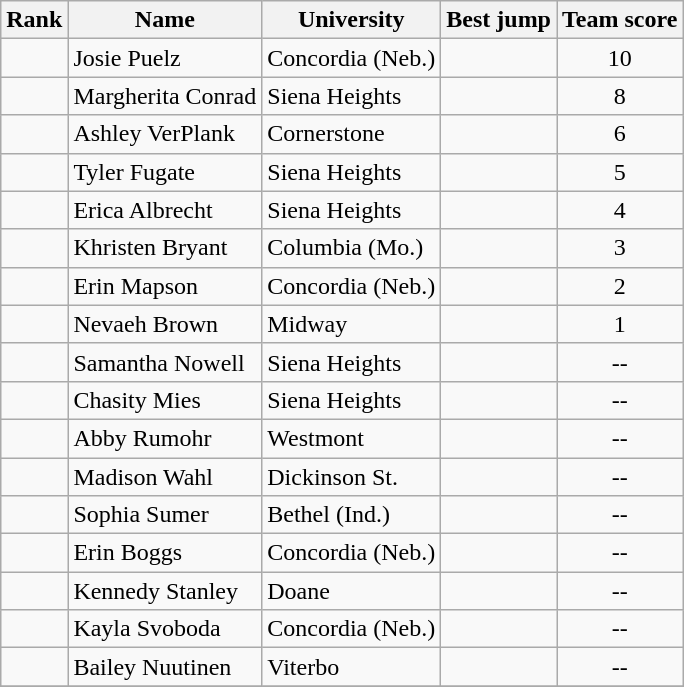<table class="wikitable sortable" style="text-align:center">
<tr>
<th>Rank</th>
<th>Name</th>
<th>University</th>
<th>Best jump</th>
<th>Team score</th>
</tr>
<tr>
<td></td>
<td align=left>Josie Puelz</td>
<td align="left">Concordia (Neb.)</td>
<td><strong></strong></td>
<td>10</td>
</tr>
<tr>
<td></td>
<td align=left>Margherita Conrad</td>
<td align="left">Siena Heights</td>
<td><strong></strong></td>
<td>8</td>
</tr>
<tr>
<td></td>
<td align=left>Ashley VerPlank</td>
<td align="left">Cornerstone</td>
<td><strong></strong></td>
<td>6</td>
</tr>
<tr>
<td></td>
<td align=left>Tyler Fugate</td>
<td align="left">Siena Heights</td>
<td><strong></strong></td>
<td>5</td>
</tr>
<tr>
<td></td>
<td align=left>Erica Albrecht</td>
<td align="left">Siena Heights</td>
<td><strong></strong></td>
<td>4</td>
</tr>
<tr>
<td></td>
<td align=left>Khristen Bryant</td>
<td align="left">Columbia (Mo.)</td>
<td><strong></strong></td>
<td>3</td>
</tr>
<tr>
<td></td>
<td align=left>Erin Mapson</td>
<td align="left">Concordia (Neb.)</td>
<td><strong></strong></td>
<td>2</td>
</tr>
<tr>
<td></td>
<td align=left>Nevaeh Brown</td>
<td align="left">Midway</td>
<td><strong></strong></td>
<td>1</td>
</tr>
<tr>
<td></td>
<td align=left>Samantha Nowell</td>
<td align="left">Siena Heights</td>
<td><strong></strong></td>
<td>--</td>
</tr>
<tr>
<td></td>
<td align=left>Chasity Mies</td>
<td align="left">Siena Heights</td>
<td><strong></strong></td>
<td>--</td>
</tr>
<tr>
<td></td>
<td align=left>Abby Rumohr</td>
<td align="left">Westmont</td>
<td><strong></strong></td>
<td>--</td>
</tr>
<tr>
<td></td>
<td align=left>Madison Wahl</td>
<td align="left">Dickinson St.</td>
<td><strong></strong></td>
<td>--</td>
</tr>
<tr>
<td></td>
<td align=left>Sophia Sumer</td>
<td align="left">Bethel (Ind.)</td>
<td><strong></strong></td>
<td>--</td>
</tr>
<tr>
<td></td>
<td align=left>Erin Boggs</td>
<td align="left">Concordia (Neb.)</td>
<td><strong></strong></td>
<td>--</td>
</tr>
<tr>
<td></td>
<td align=left>Kennedy Stanley</td>
<td align="left">Doane</td>
<td><strong></strong></td>
<td>--</td>
</tr>
<tr>
<td></td>
<td align=left>Kayla Svoboda</td>
<td align="left">Concordia (Neb.)</td>
<td><strong></strong></td>
<td>--</td>
</tr>
<tr>
<td></td>
<td align=left>Bailey Nuutinen</td>
<td align="left">Viterbo</td>
<td><strong></strong></td>
<td>--</td>
</tr>
<tr>
</tr>
</table>
